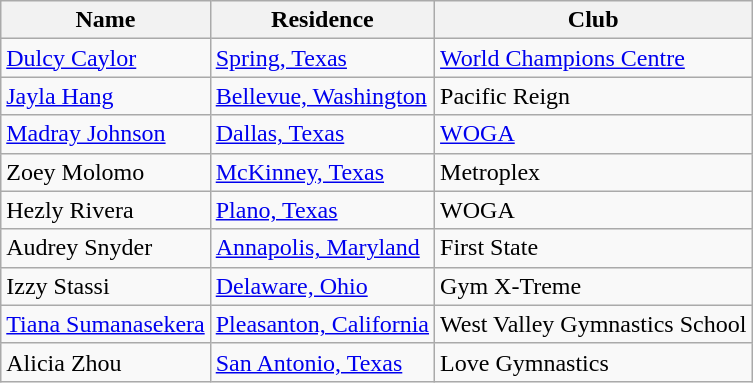<table class="wikitable sortable">
<tr>
<th>Name</th>
<th>Residence</th>
<th>Club</th>
</tr>
<tr>
<td><a href='#'>Dulcy Caylor</a></td>
<td><a href='#'>Spring, Texas</a></td>
<td><a href='#'>World Champions Centre</a></td>
</tr>
<tr>
<td><a href='#'>Jayla Hang</a></td>
<td><a href='#'>Bellevue, Washington</a></td>
<td>Pacific Reign</td>
</tr>
<tr>
<td><a href='#'>Madray Johnson</a></td>
<td><a href='#'>Dallas, Texas</a></td>
<td><a href='#'>WOGA</a></td>
</tr>
<tr>
<td>Zoey Molomo</td>
<td><a href='#'>McKinney, Texas</a></td>
<td>Metroplex</td>
</tr>
<tr>
<td>Hezly Rivera</td>
<td><a href='#'>Plano, Texas</a></td>
<td>WOGA</td>
</tr>
<tr>
<td>Audrey Snyder</td>
<td><a href='#'>Annapolis, Maryland</a></td>
<td>First State</td>
</tr>
<tr>
<td>Izzy Stassi</td>
<td><a href='#'>Delaware, Ohio</a></td>
<td>Gym X-Treme</td>
</tr>
<tr>
<td><a href='#'>Tiana Sumanasekera</a></td>
<td><a href='#'>Pleasanton, California</a></td>
<td>West Valley Gymnastics School</td>
</tr>
<tr>
<td>Alicia Zhou</td>
<td><a href='#'>San Antonio, Texas</a></td>
<td>Love Gymnastics</td>
</tr>
</table>
